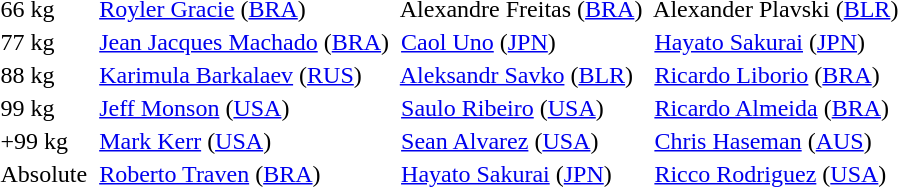<table>
<tr>
<td>66 kg</td>
<td> <a href='#'>Royler Gracie</a> <span>(<a href='#'>BRA</a>)</span></td>
<td> Alexandre Freitas <span>(<a href='#'>BRA</a>)</span></td>
<td> Alexander Plavski <span>(<a href='#'>BLR</a>)</span></td>
</tr>
<tr>
<td>77 kg</td>
<td> <a href='#'>Jean Jacques Machado</a> <span>(<a href='#'>BRA</a>)</span></td>
<td> <a href='#'>Caol Uno</a> <span>(<a href='#'>JPN</a>)</span></td>
<td> <a href='#'>Hayato Sakurai</a> <span>(<a href='#'>JPN</a>)</span></td>
</tr>
<tr>
<td>88 kg</td>
<td> <a href='#'>Karimula Barkalaev</a> <span>(<a href='#'>RUS</a>)</span></td>
<td> <a href='#'>Aleksandr Savko</a> <span>(<a href='#'>BLR</a>)</span></td>
<td> <a href='#'>Ricardo Liborio</a> <span>(<a href='#'>BRA</a>)</span></td>
</tr>
<tr>
<td>99 kg</td>
<td> <a href='#'>Jeff Monson</a> <span>(<a href='#'>USA</a>)</span></td>
<td> <a href='#'>Saulo Ribeiro</a> <span>(<a href='#'>USA</a>)</span></td>
<td> <a href='#'>Ricardo Almeida</a> <span>(<a href='#'>BRA</a>)</span></td>
</tr>
<tr>
<td>+99 kg</td>
<td> <a href='#'>Mark Kerr</a> <span>(<a href='#'>USA</a>)</span></td>
<td> <a href='#'>Sean Alvarez</a> <span>(<a href='#'>USA</a>)</span></td>
<td> <a href='#'>Chris Haseman</a> <span>(<a href='#'>AUS</a>)</span></td>
</tr>
<tr>
<td>Absolute</td>
<td> <a href='#'>Roberto Traven</a> <span>(<a href='#'>BRA</a>)</span></td>
<td> <a href='#'>Hayato Sakurai</a> <span>(<a href='#'>JPN</a>)</span></td>
<td> <a href='#'>Ricco Rodriguez</a> <span>(<a href='#'>USA</a>)</span></td>
</tr>
<tr>
</tr>
</table>
